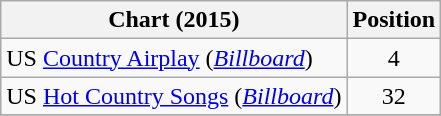<table class="wikitable sortable">
<tr>
<th scope="col">Chart (2015)</th>
<th scope="col">Position</th>
</tr>
<tr>
<td>US <a href='#'>Country Airplay</a> (<em><a href='#'>Billboard</a></em>)</td>
<td align="center">4</td>
</tr>
<tr>
<td>US <a href='#'>Hot Country Songs</a> (<em><a href='#'>Billboard</a></em>)</td>
<td align="center">32</td>
</tr>
<tr>
</tr>
</table>
